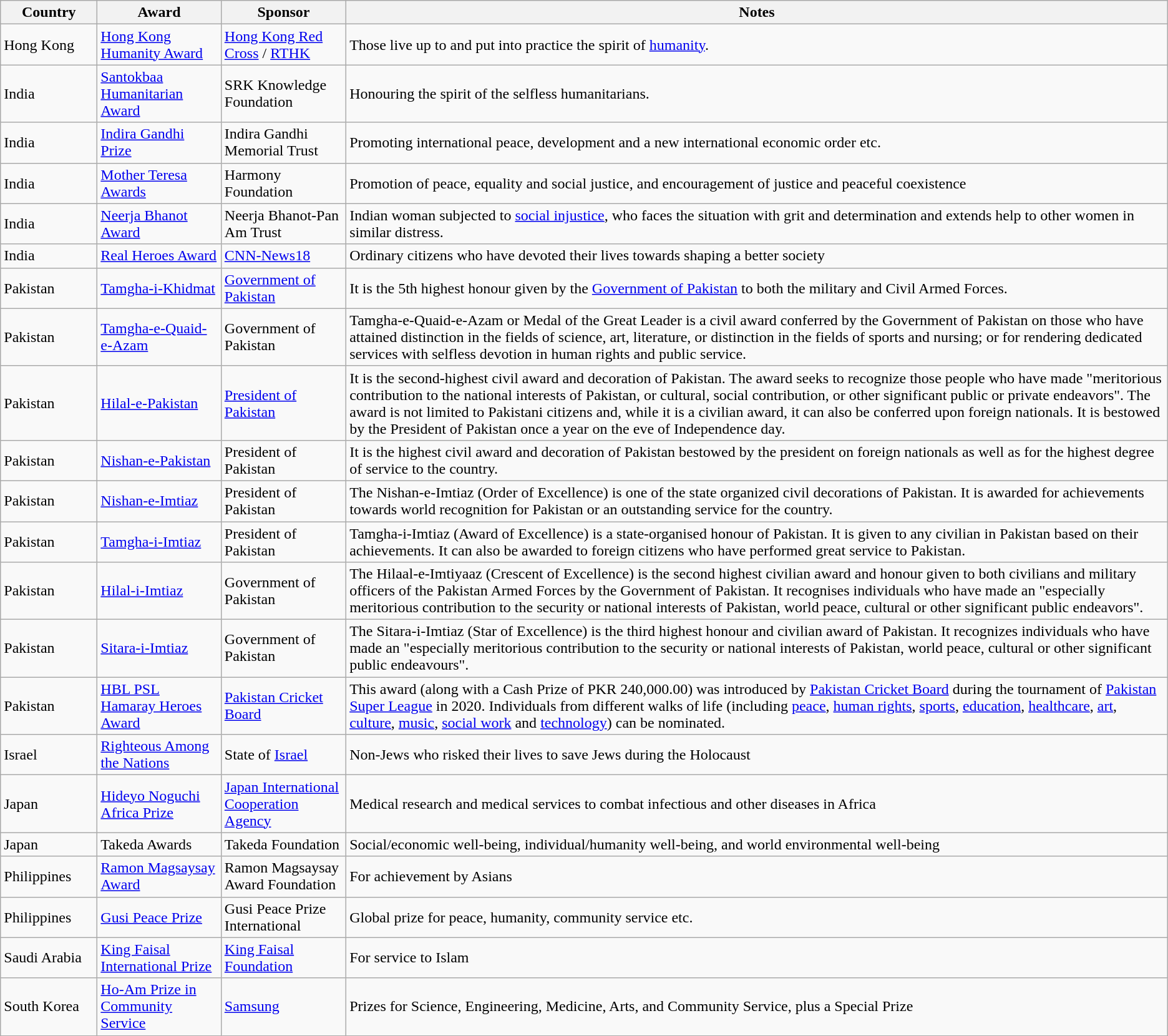<table class="wikitable sortable">
<tr>
<th style="width:6em;">Country</th>
<th>Award</th>
<th>Sponsor</th>
<th>Notes</th>
</tr>
<tr>
<td>Hong Kong</td>
<td><a href='#'>Hong Kong Humanity Award</a></td>
<td><a href='#'>Hong Kong Red Cross</a> / <a href='#'>RTHK</a></td>
<td>Those live up to and put into practice the spirit of <a href='#'>humanity</a>.</td>
</tr>
<tr>
<td>India</td>
<td><a href='#'>Santokbaa Humanitarian Award</a></td>
<td>SRK Knowledge Foundation</td>
<td>Honouring the spirit of the selfless humanitarians.</td>
</tr>
<tr>
<td>India</td>
<td><a href='#'>Indira Gandhi Prize</a></td>
<td>Indira Gandhi Memorial Trust</td>
<td>Promoting international peace, development and a new international economic order etc.</td>
</tr>
<tr>
<td>India</td>
<td><a href='#'>Mother Teresa Awards</a></td>
<td>Harmony Foundation</td>
<td>Promotion of peace, equality and social justice, and encouragement of justice and peaceful coexistence</td>
</tr>
<tr>
<td>India</td>
<td><a href='#'>Neerja Bhanot Award</a></td>
<td>Neerja Bhanot-Pan Am Trust</td>
<td>Indian woman subjected to <a href='#'>social injustice</a>, who faces the situation with grit and determination and extends help to other women in similar distress.</td>
</tr>
<tr>
<td>India</td>
<td><a href='#'>Real Heroes Award</a></td>
<td><a href='#'>CNN-News18</a></td>
<td>Ordinary citizens who have devoted their lives towards shaping a better society</td>
</tr>
<tr>
<td>Pakistan</td>
<td><a href='#'>Tamgha-i-Khidmat</a></td>
<td><a href='#'>Government of Pakistan</a></td>
<td>It is the 5th highest honour given by the <a href='#'>Government of Pakistan</a> to both the military and Civil Armed Forces.</td>
</tr>
<tr>
<td>Pakistan</td>
<td><a href='#'>Tamgha-e-Quaid-e-Azam</a></td>
<td>Government of Pakistan</td>
<td>Tamgha-e-Quaid-e-Azam or Medal of the Great Leader is a civil award conferred by the Government of Pakistan on those who have attained distinction in the fields of science, art, literature, or distinction in the fields of sports and nursing; or for rendering dedicated services with selfless devotion in human rights and public service.</td>
</tr>
<tr>
<td>Pakistan</td>
<td><a href='#'>Hilal-e-Pakistan</a></td>
<td><a href='#'>President of Pakistan</a></td>
<td>It is the second-highest civil award and decoration of Pakistan. The award seeks to recognize those people who have made "meritorious contribution to the national interests of Pakistan, or cultural, social contribution, or other significant public or private endeavors". The award is not limited to Pakistani citizens and, while it is a civilian award, it can also be conferred upon foreign nationals. It is bestowed by the President of Pakistan once a year on the eve of Independence day.</td>
</tr>
<tr>
<td>Pakistan</td>
<td><a href='#'>Nishan-e-Pakistan</a></td>
<td>President of Pakistan</td>
<td>It is the highest civil award and decoration of Pakistan bestowed by the president on foreign nationals as well as for the highest degree of service to the country.</td>
</tr>
<tr>
<td>Pakistan</td>
<td><a href='#'>Nishan-e-Imtiaz</a></td>
<td>President of Pakistan</td>
<td>The Nishan-e-Imtiaz (Order of Excellence) is one of the state organized civil decorations of Pakistan. It is awarded for achievements towards world recognition for Pakistan or an outstanding service for the country.</td>
</tr>
<tr>
<td>Pakistan</td>
<td><a href='#'>Tamgha-i-Imtiaz</a></td>
<td>President of Pakistan</td>
<td>Tamgha-i-Imtiaz (Award of Excellence) is a state-organised honour of Pakistan. It is given to any civilian in Pakistan based on their achievements. It can also be awarded to foreign citizens who have performed great service to Pakistan.</td>
</tr>
<tr>
<td>Pakistan</td>
<td><a href='#'>Hilal-i-Imtiaz</a></td>
<td>Government of Pakistan</td>
<td>The Hilaal-e-Imtiyaaz (Crescent of Excellence) is the second highest civilian award and honour given to both civilians and military officers of the Pakistan Armed Forces by the Government of Pakistan. It recognises individuals who have made an "especially meritorious contribution to the security or national interests of Pakistan, world peace, cultural or other significant public endeavors".</td>
</tr>
<tr>
<td>Pakistan</td>
<td><a href='#'>Sitara-i-Imtiaz</a></td>
<td>Government of Pakistan</td>
<td>The Sitara-i-Imtiaz (Star of Excellence) is the third highest honour and civilian award of Pakistan. It recognizes individuals who have made an "especially meritorious contribution to the security or national interests of Pakistan, world peace, cultural or other significant public endeavours".</td>
</tr>
<tr>
<td>Pakistan</td>
<td><a href='#'>HBL PSL Hamaray Heroes Award</a></td>
<td><a href='#'>Pakistan Cricket Board</a></td>
<td>This award (along with a Cash Prize of PKR 240,000.00) was introduced by <a href='#'>Pakistan Cricket Board</a> during the tournament of <a href='#'>Pakistan Super League</a> in 2020. Individuals from different walks of life (including <a href='#'>peace</a>, <a href='#'>human rights</a>, <a href='#'>sports</a>, <a href='#'>education</a>, <a href='#'>healthcare</a>, <a href='#'>art</a>, <a href='#'>culture</a>, <a href='#'>music</a>, <a href='#'>social work</a> and <a href='#'>technology</a>) can be nominated.</td>
</tr>
<tr>
<td>Israel</td>
<td><a href='#'>Righteous Among the Nations</a></td>
<td>State of <a href='#'>Israel</a></td>
<td>Non-Jews who risked their lives to save Jews during the Holocaust</td>
</tr>
<tr>
<td>Japan</td>
<td><a href='#'>Hideyo Noguchi Africa Prize</a></td>
<td><a href='#'>Japan International Cooperation Agency</a></td>
<td>Medical research and medical services to combat infectious and other diseases in Africa</td>
</tr>
<tr>
<td>Japan</td>
<td>Takeda Awards</td>
<td>Takeda Foundation</td>
<td>Social/economic well-being, individual/humanity well-being, and world environmental well-being</td>
</tr>
<tr>
<td>Philippines</td>
<td><a href='#'>Ramon Magsaysay Award</a></td>
<td>Ramon Magsaysay Award Foundation</td>
<td>For achievement by Asians</td>
</tr>
<tr>
<td>Philippines</td>
<td><a href='#'>Gusi Peace Prize</a></td>
<td>Gusi Peace Prize International</td>
<td>Global prize for peace, humanity, community service etc.</td>
</tr>
<tr>
<td>Saudi Arabia</td>
<td><a href='#'>King Faisal International Prize</a></td>
<td><a href='#'>King Faisal Foundation</a></td>
<td>For service to Islam</td>
</tr>
<tr>
<td>South Korea</td>
<td><a href='#'>Ho-Am Prize in Community Service</a></td>
<td><a href='#'>Samsung</a></td>
<td>Prizes for Science, Engineering, Medicine, Arts, and Community Service, plus a Special Prize</td>
</tr>
</table>
